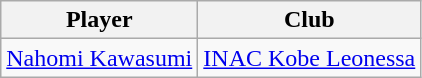<table class="wikitable">
<tr>
<th>Player</th>
<th>Club</th>
</tr>
<tr>
<td> <a href='#'>Nahomi Kawasumi</a></td>
<td><a href='#'>INAC Kobe Leonessa</a></td>
</tr>
</table>
